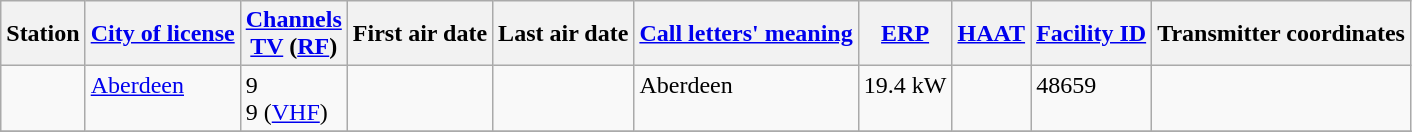<table class="wikitable">
<tr>
<th>Station</th>
<th><a href='#'>City of license</a><br></th>
<th><a href='#'>Channels</a><br><a href='#'>TV</a> (<a href='#'>RF</a>)</th>
<th>First air date</th>
<th>Last air date</th>
<th><a href='#'>Call letters' meaning</a></th>
<th><a href='#'>ERP</a></th>
<th><a href='#'>HAAT</a></th>
<th><a href='#'>Facility ID</a></th>
<th>Transmitter coordinates</th>
</tr>
<tr style="vertical-align: top; text-align: left;">
<td></td>
<td><a href='#'>Aberdeen</a><br></td>
<td>9<br>9 (<a href='#'>VHF</a>)</td>
<td></td>
<td><br></td>
<td>Aberdeen</td>
<td>19.4 kW</td>
<td></td>
<td>48659</td>
<td></td>
</tr>
<tr style="vertical-align: top; text-align: left;">
</tr>
</table>
